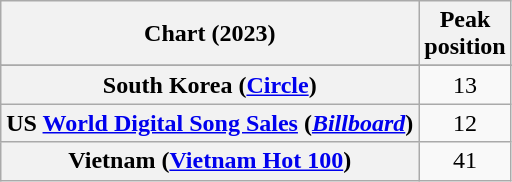<table class="wikitable plainrowheaders sortable" style="text-align:center">
<tr>
<th scope="col">Chart (2023)</th>
<th scope="col">Peak<br>position</th>
</tr>
<tr>
</tr>
<tr>
<th scope="row">South Korea (<a href='#'>Circle</a>)</th>
<td>13</td>
</tr>
<tr>
<th scope="row">US <a href='#'>World Digital Song Sales</a> (<em><a href='#'>Billboard</a></em>)</th>
<td>12</td>
</tr>
<tr>
<th scope="row">Vietnam (<a href='#'>Vietnam Hot 100</a>)</th>
<td>41</td>
</tr>
</table>
